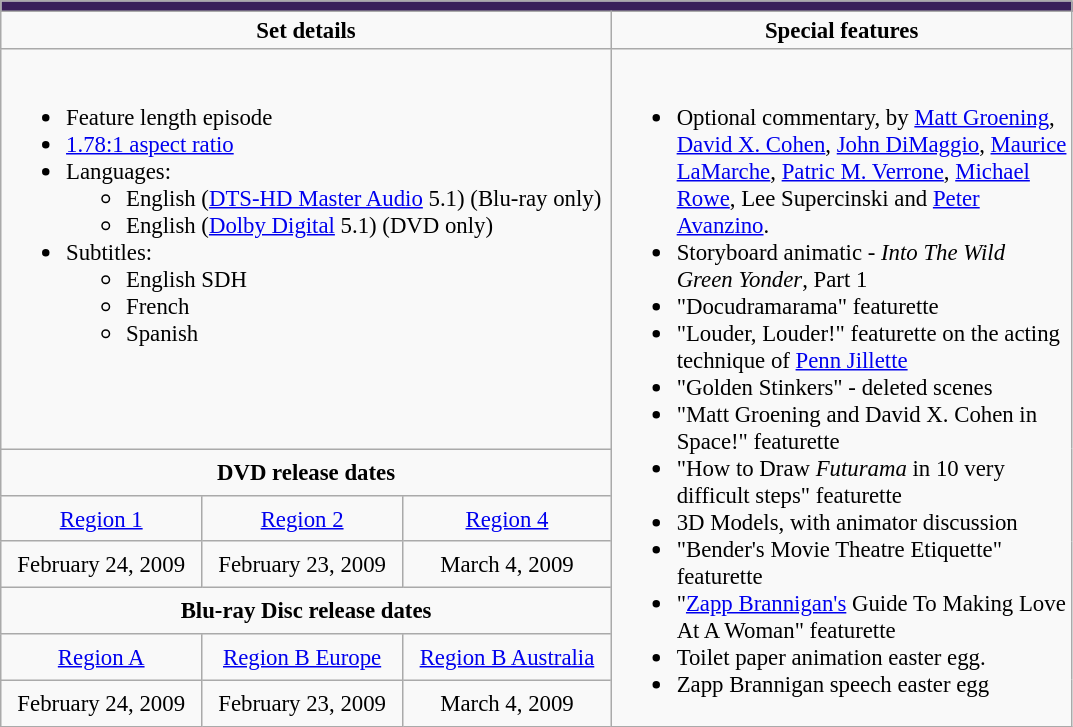<table class="wikitable" style="font-size: 95%;">
<tr>
<td colspan="5" style="background-color: #392059;"><strong><em></em></strong></td>
</tr>
<tr valign="top">
<td align="center" width="400" colspan="3"><strong>Set details</strong></td>
<td width="300" align="center"><strong>Special features</strong></td>
</tr>
<tr valign="top">
<td colspan="3" align="left" width="400"><br><ul><li>Feature length episode</li><li><a href='#'>1.78:1 aspect ratio</a></li><li>Languages:<ul><li>English (<a href='#'>DTS-HD Master Audio</a> 5.1) (Blu-ray only)</li><li>English (<a href='#'>Dolby Digital</a> 5.1) (DVD only)</li></ul></li><li>Subtitles:<ul><li>English SDH</li><li>French</li><li>Spanish</li></ul></li></ul></td>
<td rowspan="7" align="left" width="300"><br><ul><li>Optional commentary, by <a href='#'>Matt Groening</a>, <a href='#'>David X. Cohen</a>, <a href='#'>John DiMaggio</a>, <a href='#'>Maurice LaMarche</a>, <a href='#'>Patric M. Verrone</a>, <a href='#'>Michael Rowe</a>, Lee Supercinski and <a href='#'>Peter Avanzino</a>.</li><li>Storyboard animatic - <em>Into The Wild Green Yonder</em>, Part 1</li><li>"Docudramarama" featurette</li><li>"Louder, Louder!" featurette on the acting technique of <a href='#'>Penn Jillette</a></li><li>"Golden Stinkers" - deleted scenes</li><li>"Matt Groening and David X. Cohen in Space!" featurette</li><li>"How to Draw <em>Futurama</em> in 10 very difficult steps" featurette</li><li>3D Models, with animator discussion</li><li>"Bender's Movie Theatre Etiquette" featurette</li><li>"<a href='#'>Zapp Brannigan's</a> Guide To Making Love At A Woman" featurette</li><li>Toilet paper animation easter egg.</li><li>Zapp Brannigan speech easter egg</li></ul></td>
</tr>
<tr>
<td colspan="3" align="center"><strong>DVD release dates</strong></td>
</tr>
<tr>
<td align="center"><a href='#'>Region 1</a></td>
<td align="center"><a href='#'>Region 2</a></td>
<td align="center"><a href='#'>Region 4</a></td>
</tr>
<tr>
<td align="center">February 24, 2009</td>
<td align="center">February 23, 2009</td>
<td align="center">March 4, 2009</td>
</tr>
<tr>
<td colspan="3" align="center"><strong>Blu-ray Disc release dates</strong></td>
</tr>
<tr>
<td align="center"><a href='#'>Region A</a></td>
<td align="center"><a href='#'>Region B Europe</a></td>
<td align="center"><a href='#'>Region B Australia</a></td>
</tr>
<tr>
<td align="center">February 24, 2009</td>
<td align="center">February 23, 2009</td>
<td align="center">March 4, 2009</td>
</tr>
</table>
